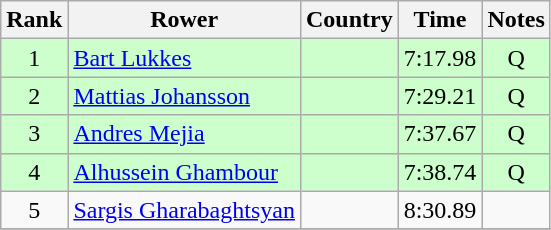<table class="wikitable" style="text-align:center">
<tr>
<th>Rank</th>
<th>Rower</th>
<th>Country</th>
<th>Time</th>
<th>Notes</th>
</tr>
<tr bgcolor=ccffcc>
<td>1</td>
<td align="left"><a href='#'>Bart Lukkes</a></td>
<td align="left"></td>
<td>7:17.98</td>
<td>Q</td>
</tr>
<tr bgcolor=ccffcc>
<td>2</td>
<td align="left"><a href='#'>Mattias Johansson</a></td>
<td align="left"></td>
<td>7:29.21</td>
<td>Q</td>
</tr>
<tr bgcolor=ccffcc>
<td>3</td>
<td align="left"><a href='#'>Andres Mejia</a></td>
<td align="left"></td>
<td>7:37.67</td>
<td>Q</td>
</tr>
<tr bgcolor=ccffcc>
<td>4</td>
<td align="left"><a href='#'>Alhussein Ghambour</a></td>
<td align="left"></td>
<td>7:38.74</td>
<td>Q</td>
</tr>
<tr>
<td>5</td>
<td align="left"><a href='#'>Sargis Gharabaghtsyan</a></td>
<td align="left"></td>
<td>8:30.89</td>
<td></td>
</tr>
<tr>
</tr>
</table>
